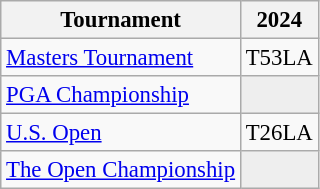<table class="wikitable" style="font-size:95%;text-align:center;">
<tr>
<th>Tournament</th>
<th>2024</th>
</tr>
<tr>
<td align=left><a href='#'>Masters Tournament</a></td>
<td>T53<span>LA</span></td>
</tr>
<tr>
<td align=left><a href='#'>PGA Championship</a></td>
<td style="background:#eeeeee;"></td>
</tr>
<tr>
<td align=left><a href='#'>U.S. Open</a></td>
<td>T26<span>LA</span></td>
</tr>
<tr>
<td align=left><a href='#'>The Open Championship</a></td>
<td style="background:#eeeeee;"></td>
</tr>
</table>
